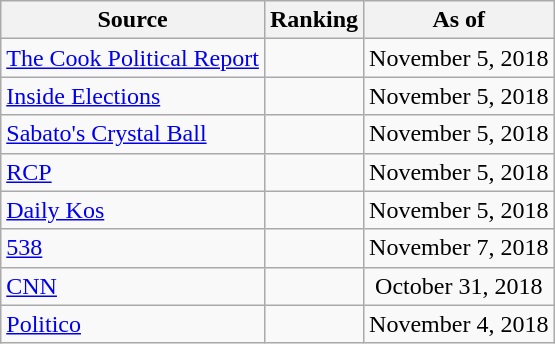<table class="wikitable" style="text-align:center">
<tr>
<th>Source</th>
<th>Ranking</th>
<th>As of</th>
</tr>
<tr>
<td align=left><a href='#'>The Cook Political Report</a></td>
<td></td>
<td>November 5, 2018</td>
</tr>
<tr>
<td align=left><a href='#'>Inside Elections</a></td>
<td></td>
<td>November 5, 2018</td>
</tr>
<tr>
<td align=left><a href='#'>Sabato's Crystal Ball</a></td>
<td></td>
<td>November 5, 2018</td>
</tr>
<tr>
<td align="left"><a href='#'>RCP</a></td>
<td></td>
<td>November 5, 2018</td>
</tr>
<tr>
<td align="left"><a href='#'>Daily Kos</a></td>
<td></td>
<td>November 5, 2018</td>
</tr>
<tr>
<td align="left"><a href='#'>538</a></td>
<td></td>
<td>November 7, 2018</td>
</tr>
<tr>
<td align="left"><a href='#'>CNN</a></td>
<td></td>
<td>October 31, 2018</td>
</tr>
<tr>
<td align="left"><a href='#'>Politico</a></td>
<td></td>
<td>November 4, 2018</td>
</tr>
</table>
